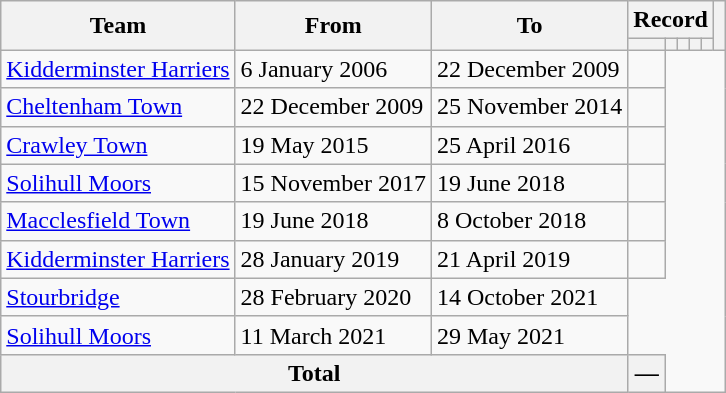<table class="wikitable" style="text-align: center">
<tr>
<th rowspan=2>Team</th>
<th rowspan=2>From</th>
<th rowspan=2>To</th>
<th colspan=5>Record</th>
<th rowspan=2></th>
</tr>
<tr>
<th></th>
<th></th>
<th></th>
<th></th>
<th></th>
</tr>
<tr>
<td align=left><a href='#'>Kidderminster Harriers</a></td>
<td align=left>6 January 2006</td>
<td align=left>22 December 2009<br></td>
<td></td>
</tr>
<tr>
<td align=left><a href='#'>Cheltenham Town</a></td>
<td align=left>22 December 2009</td>
<td align=left>25 November 2014<br></td>
<td></td>
</tr>
<tr>
<td align=left><a href='#'>Crawley Town</a></td>
<td align=left>19 May 2015</td>
<td align=left>25 April 2016<br></td>
<td></td>
</tr>
<tr>
<td align=left><a href='#'>Solihull Moors</a></td>
<td align=left>15 November 2017</td>
<td align=left>19 June 2018<br></td>
<td></td>
</tr>
<tr>
<td align=left><a href='#'>Macclesfield Town</a></td>
<td align=left>19 June 2018</td>
<td align=left>8 October 2018<br></td>
<td></td>
</tr>
<tr>
<td align=left><a href='#'>Kidderminster Harriers</a></td>
<td align=left>28 January 2019</td>
<td align=left>21 April 2019<br></td>
<td></td>
</tr>
<tr>
<td align=left><a href='#'>Stourbridge</a></td>
<td align=left>28 February 2020</td>
<td align=left>14 October 2021<br></td>
</tr>
<tr>
<td align=left><a href='#'>Solihull Moors</a></td>
<td align=left>11 March 2021</td>
<td align=left>29 May 2021<br></td>
</tr>
<tr>
<th colspan="3">Total<br></th>
<th>—</th>
</tr>
</table>
